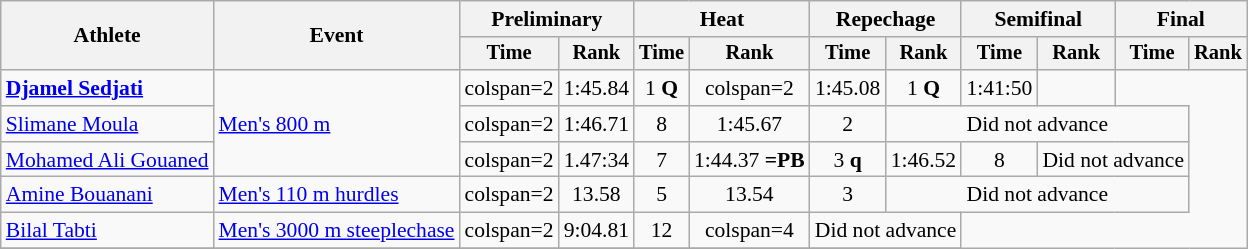<table class="wikitable" style="font-size:90%">
<tr>
<th rowspan=2>Athlete</th>
<th rowspan=2>Event</th>
<th colspan=2>Preliminary</th>
<th colspan=2>Heat</th>
<th colspan=2>Repechage</th>
<th colspan=2>Semifinal</th>
<th colspan=2>Final</th>
</tr>
<tr style=font-size:95%>
<th>Time</th>
<th>Rank</th>
<th>Time</th>
<th>Rank</th>
<th>Time</th>
<th>Rank</th>
<th>Time</th>
<th>Rank</th>
<th>Time</th>
<th>Rank</th>
</tr>
<tr align=center>
<td align=left><strong><a href='#'>Djamel Sedjati</a></strong></td>
<td align=left rowspan=3><a href='#'>Men's 800 m</a></td>
<td>colspan=2 </td>
<td>1:45.84</td>
<td>1 <strong>Q</strong></td>
<td>colspan=2 </td>
<td>1:45.08</td>
<td>1 <strong>Q</strong></td>
<td>1:41:50</td>
<td></td>
</tr>
<tr align=center>
<td align=left><a href='#'>Slimane Moula</a></td>
<td>colspan=2 </td>
<td>1:46.71</td>
<td>8</td>
<td>1:45.67</td>
<td>2</td>
<td colspan=4>Did not advance</td>
</tr>
<tr align=center>
<td align=left><a href='#'>Mohamed Ali Gouaned</a></td>
<td>colspan=2 </td>
<td>1.47:34</td>
<td>7</td>
<td>1:44.37 <strong>=PB</strong></td>
<td>3 <strong>q</strong></td>
<td>1:46.52</td>
<td>8</td>
<td colspan=2>Did not advance</td>
</tr>
<tr align=center>
<td align=left><a href='#'>Amine Bouanani</a></td>
<td align=left><a href='#'>Men's 110 m hurdles</a></td>
<td>colspan=2 </td>
<td>13.58</td>
<td>5</td>
<td>13.54</td>
<td>3</td>
<td colspan=4>Did not advance</td>
</tr>
<tr align=center>
<td align=left><a href='#'>Bilal Tabti</a></td>
<td align=left><a href='#'>Men's 3000 m steeplechase</a></td>
<td>colspan=2 </td>
<td>9:04.81</td>
<td>12</td>
<td>colspan=4 </td>
<td colspan=2>Did not advance</td>
</tr>
<tr>
</tr>
</table>
